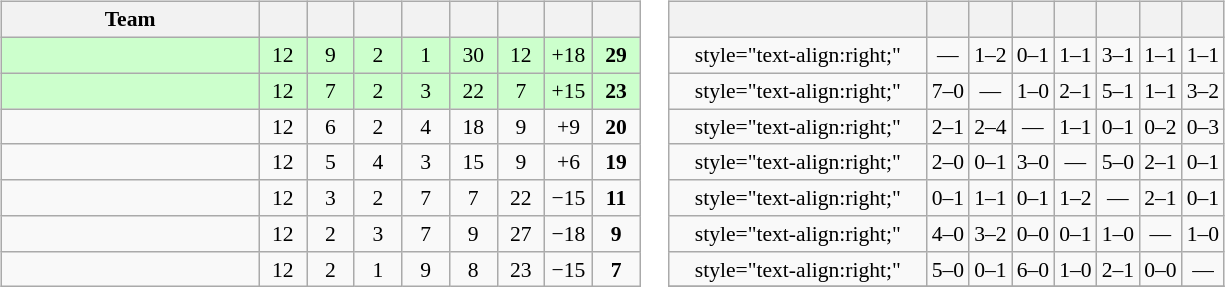<table>
<tr>
<td><br><table class="wikitable" style="text-align: center; font-size: 90%;">
<tr>
<th width=165>Team</th>
<th width=25></th>
<th width=25></th>
<th width=25></th>
<th width=25></th>
<th width=25></th>
<th width=25></th>
<th width=25></th>
<th width=25></th>
</tr>
<tr style="background:#cfc;">
<td align="left"></td>
<td>12</td>
<td>9</td>
<td>2</td>
<td>1</td>
<td>30</td>
<td>12</td>
<td>+18</td>
<td><strong>29</strong></td>
</tr>
<tr style="background:#cfc;">
<td align="left"></td>
<td>12</td>
<td>7</td>
<td>2</td>
<td>3</td>
<td>22</td>
<td>7</td>
<td>+15</td>
<td><strong>23</strong></td>
</tr>
<tr>
<td align="left"></td>
<td>12</td>
<td>6</td>
<td>2</td>
<td>4</td>
<td>18</td>
<td>9</td>
<td>+9</td>
<td><strong>20</strong></td>
</tr>
<tr>
<td align="left"></td>
<td>12</td>
<td>5</td>
<td>4</td>
<td>3</td>
<td>15</td>
<td>9</td>
<td>+6</td>
<td><strong>19</strong></td>
</tr>
<tr>
<td align="left"></td>
<td>12</td>
<td>3</td>
<td>2</td>
<td>7</td>
<td>7</td>
<td>22</td>
<td>−15</td>
<td><strong>11</strong></td>
</tr>
<tr>
<td align="left"></td>
<td>12</td>
<td>2</td>
<td>3</td>
<td>7</td>
<td>9</td>
<td>27</td>
<td>−18</td>
<td><strong>9</strong></td>
</tr>
<tr>
<td align="left"></td>
<td>12</td>
<td>2</td>
<td>1</td>
<td>9</td>
<td>8</td>
<td>23</td>
<td>−15</td>
<td><strong>7</strong></td>
</tr>
</table>
</td>
<td><br><table class="wikitable" style="text-align:center; font-size:90%;">
<tr>
<th width=165> </th>
<th></th>
<th></th>
<th></th>
<th></th>
<th></th>
<th></th>
<th></th>
</tr>
<tr>
<td>style="text-align:right;"</td>
<td>—</td>
<td>1–2</td>
<td>0–1</td>
<td>1–1</td>
<td>3–1</td>
<td>1–1</td>
<td>1–1</td>
</tr>
<tr>
<td>style="text-align:right;"</td>
<td>7–0</td>
<td>—</td>
<td>1–0</td>
<td>2–1</td>
<td>5–1</td>
<td>1–1</td>
<td>3–2</td>
</tr>
<tr>
<td>style="text-align:right;"</td>
<td>2–1</td>
<td>2–4</td>
<td>—</td>
<td>1–1</td>
<td>0–1</td>
<td>0–2</td>
<td>0–3</td>
</tr>
<tr>
<td>style="text-align:right;"</td>
<td>2–0</td>
<td>0–1</td>
<td>3–0</td>
<td>—</td>
<td>5–0</td>
<td>2–1</td>
<td>0–1</td>
</tr>
<tr>
<td>style="text-align:right;"</td>
<td>0–1</td>
<td>1–1</td>
<td>0–1</td>
<td>1–2</td>
<td>—</td>
<td>2–1</td>
<td>0–1</td>
</tr>
<tr>
<td>style="text-align:right;"</td>
<td>4–0</td>
<td>3–2</td>
<td>0–0</td>
<td>0–1</td>
<td>1–0</td>
<td>—</td>
<td>1–0</td>
</tr>
<tr>
<td>style="text-align:right;"</td>
<td>5–0</td>
<td>0–1</td>
<td>6–0</td>
<td>1–0</td>
<td>2–1</td>
<td>0–0</td>
<td>—</td>
</tr>
<tr>
</tr>
</table>
</td>
</tr>
</table>
